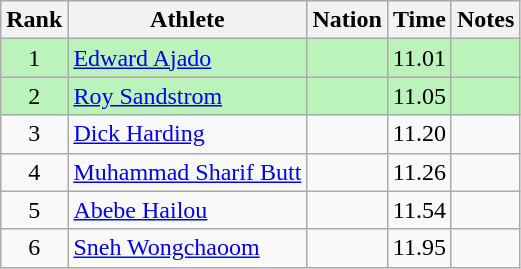<table class="wikitable sortable" style="text-align:center">
<tr>
<th>Rank</th>
<th>Athlete</th>
<th>Nation</th>
<th>Time</th>
<th>Notes</th>
</tr>
<tr bgcolor=bbf3bb>
<td>1</td>
<td align=left><a href='#'>Edward Ajado</a></td>
<td align=left></td>
<td>11.01</td>
<td></td>
</tr>
<tr bgcolor=bbf3bb>
<td>2</td>
<td align=left><a href='#'>Roy Sandstrom</a></td>
<td align=left></td>
<td>11.05</td>
<td></td>
</tr>
<tr>
<td>3</td>
<td align=left><a href='#'>Dick Harding</a></td>
<td align=left></td>
<td>11.20</td>
<td></td>
</tr>
<tr>
<td>4</td>
<td align=left><a href='#'>Muhammad Sharif Butt</a></td>
<td align=left></td>
<td>11.26</td>
<td></td>
</tr>
<tr>
<td>5</td>
<td align=left><a href='#'>Abebe Hailou</a></td>
<td align=left></td>
<td>11.54</td>
<td></td>
</tr>
<tr>
<td>6</td>
<td align=left><a href='#'>Sneh Wongchaoom</a></td>
<td align=left></td>
<td>11.95</td>
<td></td>
</tr>
</table>
